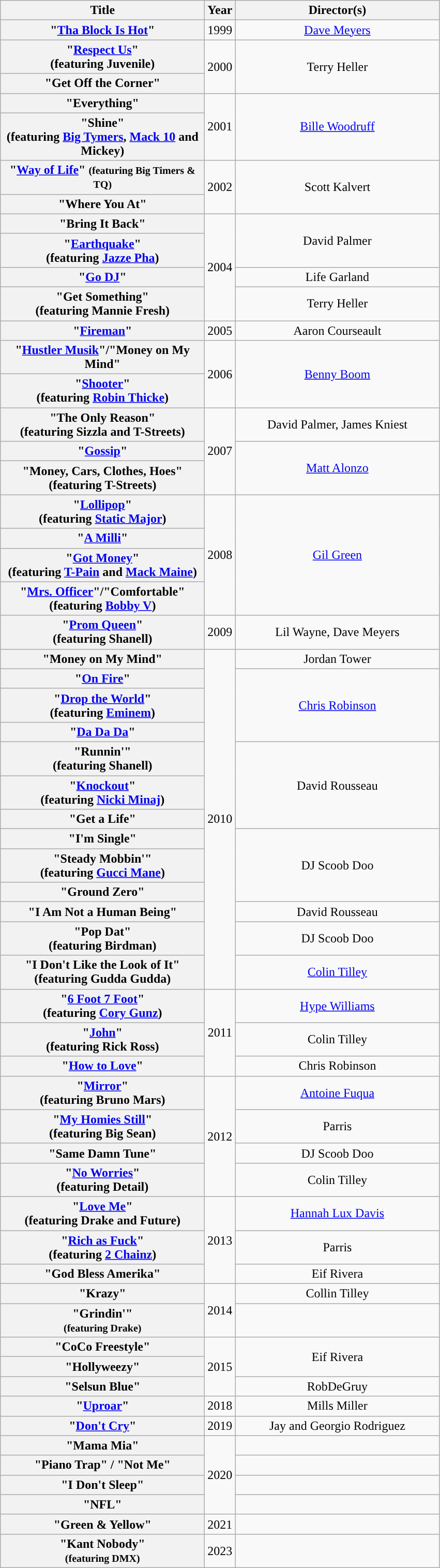<table class="wikitable plainrowheaders" style="text-align:center;">
<tr>
<th scope="col" style="width:16em;">Title</th>
<th scope="col">Year</th>
<th scope="col" style="width:16em;">Director(s)</th>
</tr>
<tr>
<th scope="row">"<a href='#'>Tha Block Is Hot</a>"</th>
<td>1999</td>
<td><a href='#'>Dave Meyers</a></td>
</tr>
<tr>
<th scope="row">"<a href='#'>Respect Us</a>"<br><span>(featuring Juvenile)</span></th>
<td rowspan="2">2000</td>
<td rowspan="2">Terry Heller</td>
</tr>
<tr>
<th scope="row">"Get Off the Corner"</th>
</tr>
<tr>
<th scope="row">"Everything"</th>
<td rowspan="2">2001</td>
<td rowspan="2"><a href='#'>Bille Woodruff</a></td>
</tr>
<tr>
<th scope="row">"Shine"<br><span>(featuring <a href='#'>Big Tymers</a>, <a href='#'>Mack 10</a> and Mickey)</span></th>
</tr>
<tr>
<th scope="row">"<a href='#'>Way of Life</a>" <small>(featuring Big Timers & TQ)</small></th>
<td rowspan="2">2002</td>
<td rowspan="2">Scott Kalvert</td>
</tr>
<tr>
<th scope="row">"Where You At"</th>
</tr>
<tr>
<th scope="row">"Bring It Back"</th>
<td rowspan="4">2004</td>
<td rowspan="2">David Palmer</td>
</tr>
<tr>
<th scope="row">"<a href='#'>Earthquake</a>"<br><span>(featuring <a href='#'>Jazze Pha</a>)</span></th>
</tr>
<tr>
<th scope="row">"<a href='#'>Go DJ</a>"</th>
<td>Life Garland</td>
</tr>
<tr>
<th scope="row">"Get Something"<br><span>(featuring Mannie Fresh)</span></th>
<td>Terry Heller</td>
</tr>
<tr>
<th scope="row">"<a href='#'>Fireman</a>"</th>
<td>2005</td>
<td>Aaron Courseault</td>
</tr>
<tr>
<th scope="row">"<a href='#'>Hustler Musik</a>"/"Money on My Mind"</th>
<td rowspan="2">2006</td>
<td rowspan="2"><a href='#'>Benny Boom</a></td>
</tr>
<tr>
<th scope="row">"<a href='#'>Shooter</a>"<br><span>(featuring <a href='#'>Robin Thicke</a>)</span></th>
</tr>
<tr>
<th scope="row">"The Only Reason"<br><span>(featuring Sizzla and T-Streets)</span></th>
<td rowspan="3">2007</td>
<td>David Palmer, James Kniest</td>
</tr>
<tr>
<th scope="row">"<a href='#'>Gossip</a>"</th>
<td rowspan="2"><a href='#'>Matt Alonzo</a></td>
</tr>
<tr>
<th scope="row">"Money, Cars, Clothes, Hoes"<br><span>(featuring T-Streets)</span></th>
</tr>
<tr>
<th scope="row">"<a href='#'>Lollipop</a>"<br><span>(featuring <a href='#'>Static Major</a>)</span></th>
<td rowspan="4">2008</td>
<td rowspan="4"><a href='#'>Gil Green</a></td>
</tr>
<tr>
<th scope="row">"<a href='#'>A Milli</a>"</th>
</tr>
<tr>
<th scope="row">"<a href='#'>Got Money</a>"<br><span>(featuring <a href='#'>T-Pain</a> and <a href='#'>Mack Maine</a>)</span></th>
</tr>
<tr>
<th scope="row">"<a href='#'>Mrs. Officer</a>"/"Comfortable"<br><span>(featuring <a href='#'>Bobby V</a>)</span></th>
</tr>
<tr>
<th scope="row">"<a href='#'>Prom Queen</a>"<br><span>(featuring Shanell)</span></th>
<td>2009</td>
<td>Lil Wayne, Dave Meyers</td>
</tr>
<tr>
<th scope="row">"Money on My Mind"</th>
<td rowspan="13">2010</td>
<td>Jordan Tower</td>
</tr>
<tr>
<th scope="row">"<a href='#'>On Fire</a>"</th>
<td rowspan="3"><a href='#'>Chris Robinson</a></td>
</tr>
<tr>
<th scope="row">"<a href='#'>Drop the World</a>"<br><span>(featuring <a href='#'>Eminem</a>)</span></th>
</tr>
<tr>
<th scope="row">"<a href='#'>Da Da Da</a>"</th>
</tr>
<tr>
<th scope="row">"Runnin'"<br><span>(featuring Shanell)</span></th>
<td rowspan="3">David Rousseau</td>
</tr>
<tr>
<th scope="row">"<a href='#'>Knockout</a>"<br><span>(featuring <a href='#'>Nicki Minaj</a>)</span></th>
</tr>
<tr>
<th scope="row">"Get a Life"</th>
</tr>
<tr>
<th scope="row">"I'm Single"</th>
<td rowspan="3">DJ Scoob Doo</td>
</tr>
<tr>
<th scope="row">"Steady Mobbin'"<br><span>(featuring <a href='#'>Gucci Mane</a>)</span></th>
</tr>
<tr>
<th scope="row">"Ground Zero"</th>
</tr>
<tr>
<th scope="row">"I Am Not a Human Being"</th>
<td>David Rousseau</td>
</tr>
<tr>
<th scope="row">"Pop Dat"<br><span>(featuring Birdman)</span></th>
<td>DJ Scoob Doo</td>
</tr>
<tr>
<th scope="row">"I Don't Like the Look of It"<br><span>(featuring Gudda Gudda)</span></th>
<td><a href='#'>Colin Tilley</a></td>
</tr>
<tr>
<th scope="row">"<a href='#'>6 Foot 7 Foot</a>"<br><span>(featuring <a href='#'>Cory Gunz</a>)</span></th>
<td rowspan="3">2011</td>
<td><a href='#'>Hype Williams</a></td>
</tr>
<tr>
<th scope="row">"<a href='#'>John</a>"<br><span>(featuring Rick Ross)</span></th>
<td>Colin Tilley</td>
</tr>
<tr>
<th scope="row">"<a href='#'>How to Love</a>"</th>
<td>Chris Robinson</td>
</tr>
<tr>
<th scope="row">"<a href='#'>Mirror</a>"<br><span>(featuring Bruno Mars)</span></th>
<td rowspan="4">2012</td>
<td><a href='#'>Antoine Fuqua</a></td>
</tr>
<tr>
<th scope="row">"<a href='#'>My Homies Still</a>"<br><span>(featuring Big Sean)</span></th>
<td>Parris</td>
</tr>
<tr>
<th scope="row">"Same Damn Tune"</th>
<td>DJ Scoob Doo</td>
</tr>
<tr>
<th scope="row">"<a href='#'>No Worries</a>"<br><span>(featuring Detail)</span></th>
<td>Colin Tilley</td>
</tr>
<tr>
<th scope="row">"<a href='#'>Love Me</a>"<br><span>(featuring Drake and Future)</span></th>
<td rowspan="3">2013</td>
<td><a href='#'>Hannah Lux Davis</a></td>
</tr>
<tr>
<th scope="row">"<a href='#'>Rich as Fuck</a>"<br><span>(featuring <a href='#'>2 Chainz</a>)</span></th>
<td>Parris</td>
</tr>
<tr>
<th scope="row">"God Bless Amerika"</th>
<td>Eif Rivera</td>
</tr>
<tr>
<th scope="row">"Krazy"</th>
<td rowspan="2">2014</td>
<td>Collin Tilley</td>
</tr>
<tr>
<th>"Grindin'"<br><small>(featuring Drake)</small></th>
<td></td>
</tr>
<tr>
<th scope="row">"CoCo Freestyle"</th>
<td rowspan="3">2015</td>
<td rowspan="2">Eif Rivera</td>
</tr>
<tr>
<th scope="row">"Hollyweezy"</th>
</tr>
<tr>
<th scope="row">"Selsun Blue"</th>
<td>RobDeGruy</td>
</tr>
<tr>
<th scope="row">"<a href='#'>Uproar</a>"</th>
<td>2018</td>
<td rowspan="1">Mills Miller</td>
</tr>
<tr>
<th scope="row">"<a href='#'>Don't Cry</a>"<br></th>
<td>2019</td>
<td>Jay and Georgio Rodriguez</td>
</tr>
<tr>
<th scope="row">"Mama Mia"</th>
<td rowspan="4">2020</td>
<td></td>
</tr>
<tr>
<th scope="row">"Piano Trap" / "Not Me"</th>
<td></td>
</tr>
<tr>
<th scope="row">"I Don't Sleep"<br></th>
<td></td>
</tr>
<tr>
<th>"NFL"</th>
<td></td>
</tr>
<tr>
<th>"Green & Yellow"</th>
<td>2021</td>
<td></td>
</tr>
<tr>
<th>"Kant Nobody"<br><small>(featuring DMX)</small></th>
<td>2023</td>
<td></td>
</tr>
</table>
